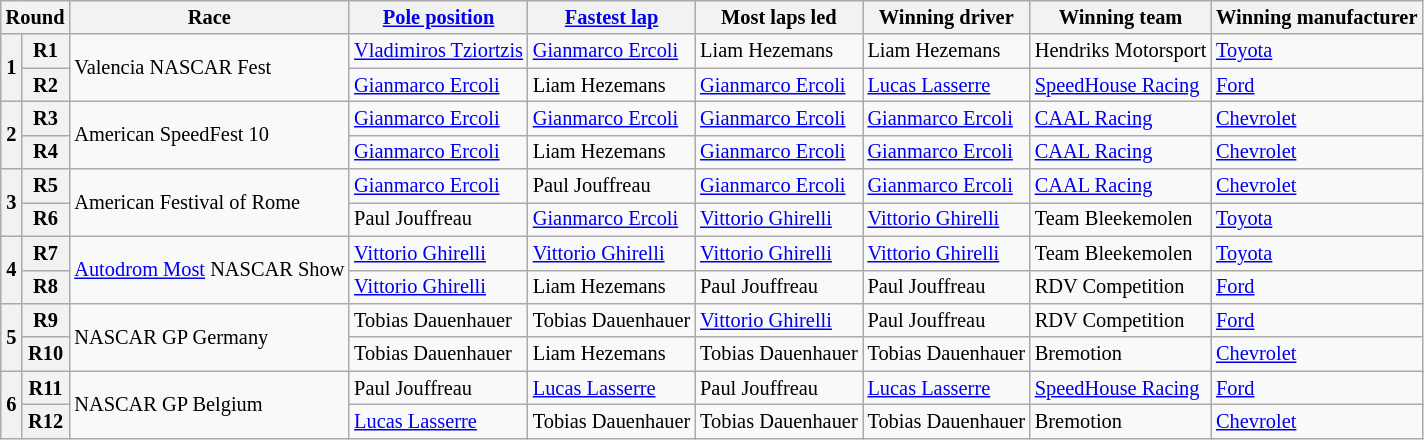<table class="wikitable" style="font-size:85%;">
<tr>
<th colspan="2">Round</th>
<th>Race</th>
<th><a href='#'>Pole position</a></th>
<th><a href='#'>Fastest lap</a></th>
<th>Most laps led</th>
<th>Winning driver</th>
<th>Winning team</th>
<th>Winning manufacturer</th>
</tr>
<tr>
<th rowspan="2">1</th>
<th>R1</th>
<td rowspan="2">Valencia NASCAR Fest</td>
<td> <a href='#'>Vladimiros Tziortzis</a></td>
<td> <a href='#'>Gianmarco Ercoli</a></td>
<td> Liam Hezemans</td>
<td> Liam Hezemans</td>
<td> Hendriks Motorsport</td>
<td><a href='#'>Toyota</a></td>
</tr>
<tr>
<th>R2</th>
<td> <a href='#'>Gianmarco Ercoli</a></td>
<td> Liam Hezemans</td>
<td> <a href='#'>Gianmarco Ercoli</a></td>
<td> <a href='#'>Lucas Lasserre</a></td>
<td> <a href='#'>SpeedHouse Racing</a></td>
<td><a href='#'>Ford</a></td>
</tr>
<tr>
<th rowspan="2">2</th>
<th>R3</th>
<td rowspan="2">American SpeedFest 10</td>
<td> <a href='#'>Gianmarco Ercoli</a></td>
<td> <a href='#'>Gianmarco Ercoli</a></td>
<td> <a href='#'>Gianmarco Ercoli</a></td>
<td> <a href='#'>Gianmarco Ercoli</a></td>
<td> <a href='#'>CAAL Racing</a></td>
<td><a href='#'>Chevrolet</a></td>
</tr>
<tr>
<th>R4</th>
<td> <a href='#'>Gianmarco Ercoli</a></td>
<td> Liam Hezemans</td>
<td> <a href='#'>Gianmarco Ercoli</a></td>
<td> <a href='#'>Gianmarco Ercoli</a></td>
<td> <a href='#'>CAAL Racing</a></td>
<td><a href='#'>Chevrolet</a></td>
</tr>
<tr>
<th rowspan="2">3</th>
<th>R5</th>
<td rowspan="2">American Festival of Rome</td>
<td> <a href='#'>Gianmarco Ercoli</a></td>
<td> Paul Jouffreau</td>
<td> <a href='#'>Gianmarco Ercoli</a></td>
<td> <a href='#'>Gianmarco Ercoli</a></td>
<td> <a href='#'>CAAL Racing</a></td>
<td><a href='#'>Chevrolet</a></td>
</tr>
<tr>
<th>R6</th>
<td> Paul Jouffreau</td>
<td> <a href='#'>Gianmarco Ercoli</a></td>
<td> <a href='#'>Vittorio Ghirelli</a></td>
<td> <a href='#'>Vittorio Ghirelli</a></td>
<td> Team Bleekemolen</td>
<td><a href='#'>Toyota</a></td>
</tr>
<tr>
<th rowspan="2">4</th>
<th>R7</th>
<td rowspan="2"><a href='#'>Autodrom Most</a> NASCAR Show</td>
<td> <a href='#'>Vittorio Ghirelli</a></td>
<td> <a href='#'>Vittorio Ghirelli</a></td>
<td> <a href='#'>Vittorio Ghirelli</a></td>
<td> <a href='#'>Vittorio Ghirelli</a></td>
<td> Team Bleekemolen</td>
<td><a href='#'>Toyota</a></td>
</tr>
<tr>
<th>R8</th>
<td> <a href='#'>Vittorio Ghirelli</a></td>
<td> Liam Hezemans</td>
<td> Paul Jouffreau</td>
<td> Paul Jouffreau</td>
<td> RDV Competition</td>
<td><a href='#'>Ford</a></td>
</tr>
<tr>
<th rowspan="2">5</th>
<th>R9</th>
<td rowspan="2">NASCAR GP Germany</td>
<td> Tobias Dauenhauer</td>
<td> Tobias Dauenhauer</td>
<td> <a href='#'>Vittorio Ghirelli</a></td>
<td> Paul Jouffreau</td>
<td> RDV Competition</td>
<td><a href='#'>Ford</a></td>
</tr>
<tr>
<th>R10</th>
<td> Tobias Dauenhauer</td>
<td> Liam Hezemans</td>
<td> Tobias Dauenhauer</td>
<td> Tobias Dauenhauer</td>
<td> Bremotion</td>
<td><a href='#'>Chevrolet</a></td>
</tr>
<tr>
<th rowspan="2">6</th>
<th>R11</th>
<td rowspan="2">NASCAR GP Belgium</td>
<td> Paul Jouffreau</td>
<td> <a href='#'>Lucas Lasserre</a></td>
<td> Paul Jouffreau</td>
<td> <a href='#'>Lucas Lasserre</a></td>
<td> <a href='#'>SpeedHouse Racing</a></td>
<td><a href='#'>Ford</a></td>
</tr>
<tr>
<th>R12</th>
<td> <a href='#'>Lucas Lasserre</a></td>
<td> Tobias Dauenhauer</td>
<td> Tobias Dauenhauer</td>
<td> Tobias Dauenhauer</td>
<td> Bremotion</td>
<td><a href='#'>Chevrolet</a></td>
</tr>
</table>
